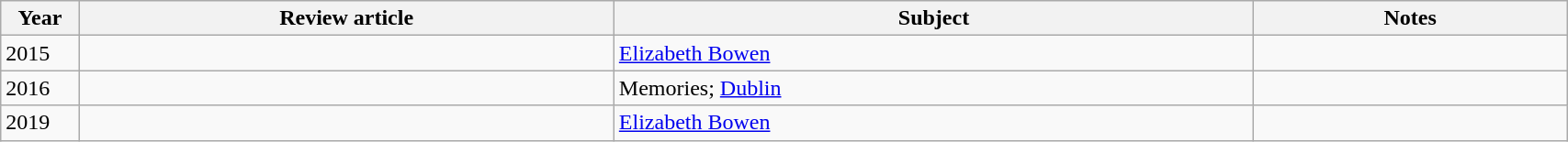<table class="wikitable sortable" style="width:90%;">
<tr>
<th style="width:5%;">Year</th>
<th class="unsortable">Review article</th>
<th class="unsortable">Subject</th>
<th style="width:20%;" class="unsortable">Notes</th>
</tr>
<tr>
<td>2015</td>
<td></td>
<td><a href='#'>Elizabeth Bowen</a></td>
<td></td>
</tr>
<tr>
<td>2016</td>
<td></td>
<td>Memories; <a href='#'>Dublin</a></td>
<td></td>
</tr>
<tr>
<td>2019</td>
<td></td>
<td><a href='#'>Elizabeth Bowen</a></td>
<td></td>
</tr>
</table>
